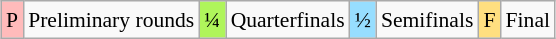<table class="wikitable" style="margin:0.5em auto; font-size:90%; line-height:1.25em;">
<tr>
<td bgcolor="#FFBBBB" align=center>P</td>
<td>Preliminary rounds</td>
<td bgcolor="#AFF55B" align=center>¼</td>
<td>Quarterfinals</td>
<td bgcolor="#97DEFF" align=center>½</td>
<td>Semifinals</td>
<td bgcolor="#FFDF80" align=center>F</td>
<td>Final</td>
</tr>
</table>
